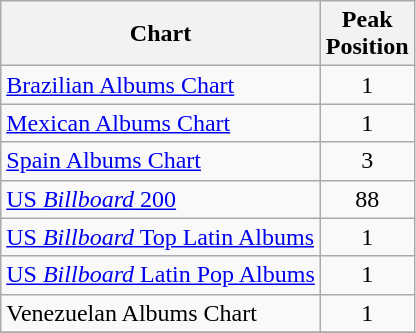<table class="wikitable sortable">
<tr>
<th>Chart</th>
<th>Peak<br>Position</th>
</tr>
<tr>
<td><a href='#'>Brazilian Albums Chart</a></td>
<td align="center">1</td>
</tr>
<tr>
<td><a href='#'>Mexican Albums Chart</a></td>
<td align="center">1</td>
</tr>
<tr>
<td><a href='#'>Spain Albums Chart</a></td>
<td align="center">3</td>
</tr>
<tr>
<td><a href='#'>US <em>Billboard</em> 200</a></td>
<td align="center">88</td>
</tr>
<tr>
<td><a href='#'>US <em>Billboard</em> Top Latin Albums</a></td>
<td align="center">1</td>
</tr>
<tr>
<td><a href='#'>US <em>Billboard</em> Latin Pop Albums</a></td>
<td align="center">1</td>
</tr>
<tr>
<td>Venezuelan Albums Chart</td>
<td align="center">1</td>
</tr>
<tr>
</tr>
</table>
